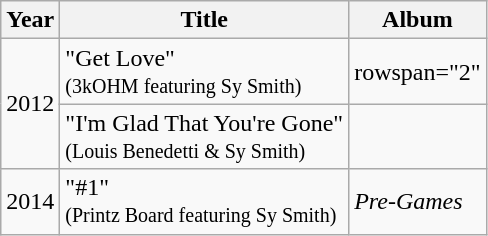<table class="wikitable">
<tr>
<th rowspan="1">Year</th>
<th rowspan="1">Title</th>
<th rowspan="1">Album</th>
</tr>
<tr>
<td rowspan="2">2012</td>
<td>"Get Love"<br><small>(3kOHM featuring Sy Smith)</small></td>
<td>rowspan="2" </td>
</tr>
<tr>
<td>"I'm Glad That You're Gone"<br><small>(Louis Benedetti & Sy Smith)</small></td>
</tr>
<tr>
<td>2014</td>
<td>"#1"<br><small>(Printz Board featuring Sy Smith)</small></td>
<td><em>Pre-Games</em></td>
</tr>
</table>
